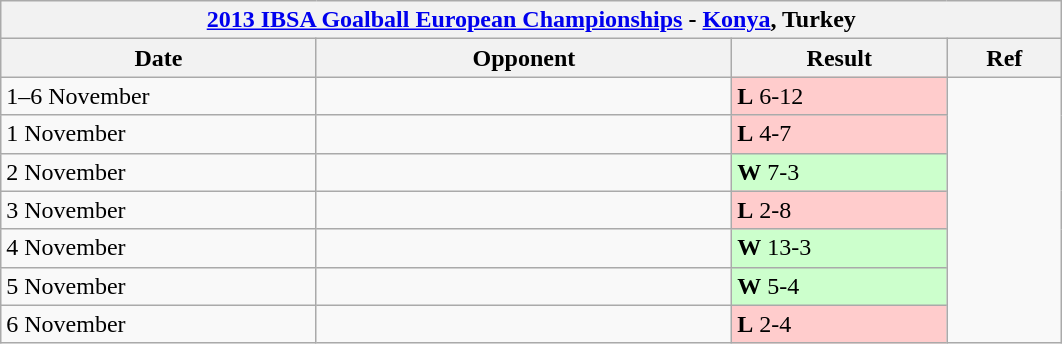<table class="wikitable">
<tr>
<th width=700 colspan=4><a href='#'>2013 IBSA Goalball European Championships</a> - <a href='#'>Konya</a>, Turkey </th>
</tr>
<tr>
<th width=150>Date</th>
<th width=200>Opponent</th>
<th width=100>Result</th>
<th width=50>Ref</th>
</tr>
<tr>
<td>1–6 November</td>
<td></td>
<td bgcolor=#fcc><strong>L</strong> 6-12</td>
<td rowspan=7></td>
</tr>
<tr>
<td>1 November</td>
<td></td>
<td bgcolor=#fcc><strong>L</strong> 4-7</td>
</tr>
<tr>
<td>2 November</td>
<td></td>
<td bgcolor=#cfc><strong>W</strong> 7-3</td>
</tr>
<tr>
<td>3 November</td>
<td></td>
<td bgcolor=#fcc><strong>L</strong> 2-8</td>
</tr>
<tr>
<td>4 November</td>
<td></td>
<td bgcolor=#cfc><strong>W</strong> 13-3</td>
</tr>
<tr>
<td>5 November</td>
<td></td>
<td bgcolor=#cfc><strong>W</strong> 5-4</td>
</tr>
<tr>
<td>6 November</td>
<td></td>
<td bgcolor=#fcc><strong>L</strong> 2-4</td>
</tr>
</table>
